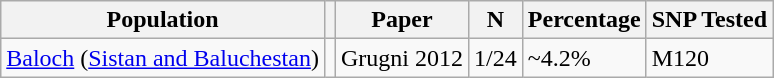<table class="wikitable">
<tr>
<th>Population</th>
<th></th>
<th>Paper</th>
<th>N</th>
<th>Percentage</th>
<th>SNP Tested</th>
</tr>
<tr>
<td><a href='#'>Baloch</a> (<a href='#'>Sistan and Baluchestan</a>)</td>
<td></td>
<td>Grugni 2012</td>
<td>1/24</td>
<td>~4.2%</td>
<td>M120</td>
</tr>
</table>
